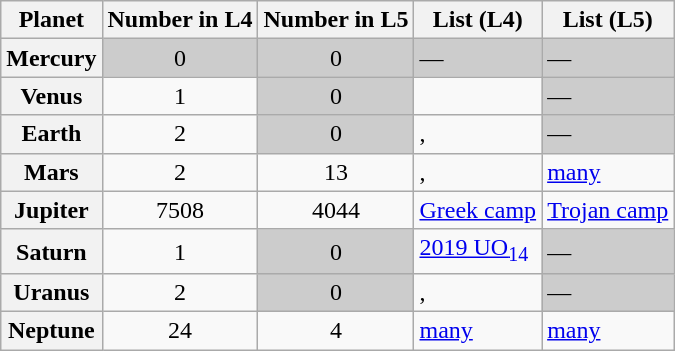<table class="wikitable sortable">
<tr>
<th>Planet</th>
<th>Number in L4</th>
<th>Number in L5</th>
<th>List (L4)</th>
<th>List (L5)</th>
</tr>
<tr>
<th>Mercury</th>
<td align=center bgcolor="#cccccc">0</td>
<td align=center bgcolor="#cccccc">0</td>
<td bgcolor="#cccccc">—</td>
<td bgcolor="#cccccc">—</td>
</tr>
<tr>
<th>Venus</th>
<td align=center>1</td>
<td align=center bgcolor="#cccccc">0</td>
<td></td>
<td bgcolor="#cccccc">—</td>
</tr>
<tr>
<th>Earth</th>
<td align=center>2</td>
<td align=center bgcolor="#cccccc">0</td>
<td>, </td>
<td bgcolor="#cccccc">—</td>
</tr>
<tr>
<th>Mars</th>
<td align=center>2</td>
<td align=center>13</td>
<td>, </td>
<td><a href='#'>many</a></td>
</tr>
<tr>
<th>Jupiter</th>
<td align=center>7508</td>
<td align=center>4044</td>
<td><a href='#'>Greek camp</a></td>
<td><a href='#'>Trojan camp</a></td>
</tr>
<tr>
<th>Saturn</th>
<td align=center>1</td>
<td align=center bgcolor="#cccccc">0</td>
<td><a href='#'>2019 UO<sub>14</sub></a></td>
<td bgcolor="#cccccc">—</td>
</tr>
<tr>
<th>Uranus</th>
<td align=center>2</td>
<td align=center bgcolor="#cccccc">0</td>
<td>, </td>
<td bgcolor="#cccccc">—</td>
</tr>
<tr>
<th>Neptune</th>
<td align=center>24</td>
<td align=center>4</td>
<td><a href='#'>many</a></td>
<td><a href='#'>many</a></td>
</tr>
</table>
